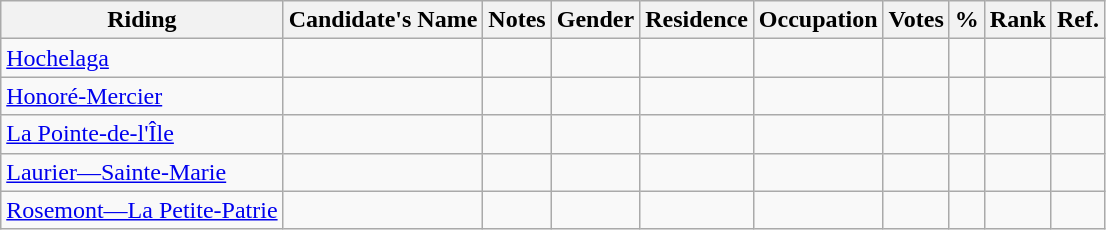<table class="wikitable sortable">
<tr>
<th>Riding</th>
<th>Candidate's Name</th>
<th>Notes</th>
<th>Gender</th>
<th>Residence</th>
<th>Occupation</th>
<th>Votes</th>
<th>%</th>
<th>Rank</th>
<th>Ref.</th>
</tr>
<tr>
<td><a href='#'>Hochelaga</a></td>
<td></td>
<td></td>
<td></td>
<td></td>
<td></td>
<td></td>
<td></td>
<td></td>
<td></td>
</tr>
<tr>
<td><a href='#'>Honoré-Mercier</a></td>
<td></td>
<td></td>
<td></td>
<td></td>
<td></td>
<td></td>
<td></td>
<td></td>
<td></td>
</tr>
<tr>
<td><a href='#'>La Pointe-de-l'Île</a></td>
<td></td>
<td></td>
<td></td>
<td></td>
<td></td>
<td></td>
<td></td>
<td></td>
<td></td>
</tr>
<tr>
<td><a href='#'>Laurier—Sainte-Marie</a></td>
<td></td>
<td></td>
<td></td>
<td></td>
<td></td>
<td></td>
<td></td>
<td></td>
<td></td>
</tr>
<tr>
<td><a href='#'>Rosemont—La Petite-Patrie</a></td>
<td></td>
<td></td>
<td></td>
<td></td>
<td></td>
<td></td>
<td></td>
<td></td>
<td></td>
</tr>
</table>
